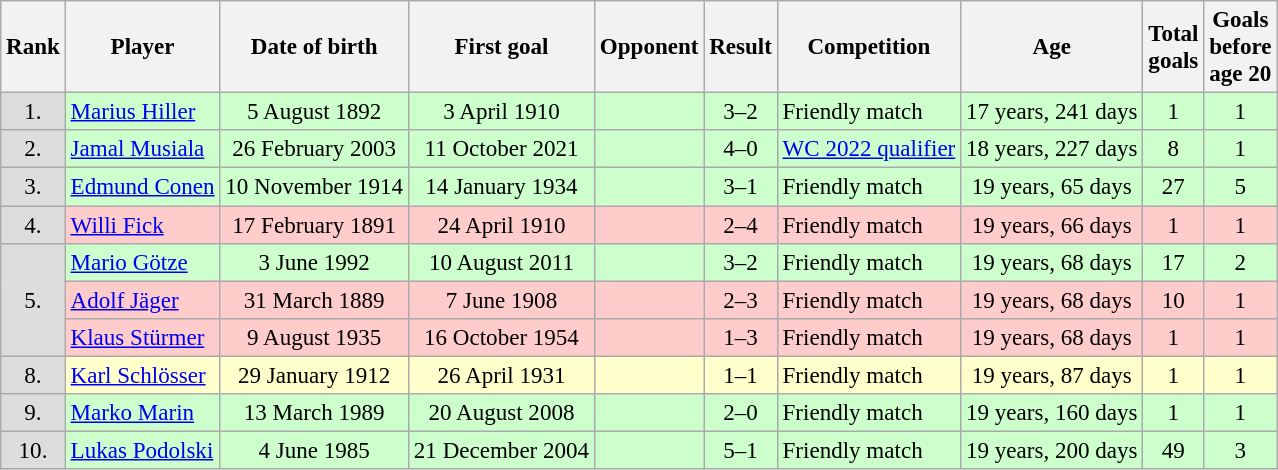<table class="wikitable sortable nowrap" style="text-align:center;font-size:96%">
<tr>
<th>Rank</th>
<th>Player</th>
<th>Date of birth</th>
<th>First goal</th>
<th>Opponent</th>
<th class="unsortable">Result</th>
<th>Competition</th>
<th>Age</th>
<th>Total<br>goals</th>
<th>Goals<br>before<br>age 20</th>
</tr>
<tr style="background:#CCFFCC">
<td style="background:#DDDDDD;">1.</td>
<td style="text-align:left"><a href='#'>Marius Hiller</a></td>
<td>5 August 1892</td>
<td>3 April 1910</td>
<td style="text-align:left"></td>
<td>3–2</td>
<td style="text-align:left">Friendly match</td>
<td>17 years, 241 days</td>
<td>1</td>
<td>1</td>
</tr>
<tr style="background:#CCFFCC">
<td style="background:#DDDDDD;">2.</td>
<td style="text-align:left"><a href='#'>Jamal Musiala</a></td>
<td>26 February 2003</td>
<td>11 October 2021</td>
<td style="text-align:left"></td>
<td>4–0</td>
<td style="text-align:left"><a href='#'>WC 2022 qualifier</a></td>
<td>18 years, 227 days</td>
<td>8</td>
<td>1</td>
</tr>
<tr style="background:#CCFFCC">
<td style="background:#DDDDDD;">3.</td>
<td style="text-align:left"><a href='#'>Edmund Conen</a></td>
<td>10 November 1914</td>
<td>14 January 1934</td>
<td style="text-align:left"></td>
<td>3–1</td>
<td style="text-align:left">Friendly match</td>
<td>19 years, 65 days</td>
<td>27</td>
<td>5</td>
</tr>
<tr style="background:#FFCCCC">
<td style="background:#DDDDDD;">4.</td>
<td style="text-align:left"><a href='#'>Willi Fick</a></td>
<td>17 February 1891</td>
<td>24 April 1910</td>
<td style="text-align:left"></td>
<td>2–4</td>
<td style="text-align:left">Friendly match</td>
<td>19 years, 66 days</td>
<td>1</td>
<td>1</td>
</tr>
<tr style="background:#CCFFCC">
<td rowspan="3" style="background:#DDDDDD;">5.</td>
<td style="text-align:left"><a href='#'>Mario Götze</a></td>
<td>3 June 1992</td>
<td>10 August 2011</td>
<td style="text-align:left"></td>
<td>3–2</td>
<td style="text-align:left">Friendly match</td>
<td>19 years, 68 days</td>
<td>17</td>
<td>2</td>
</tr>
<tr style="background:#FFCCCC">
<td style="text-align:left"><a href='#'>Adolf Jäger</a></td>
<td>31 March 1889</td>
<td>7 June 1908</td>
<td style="text-align:left"></td>
<td>2–3</td>
<td style="text-align:left">Friendly match</td>
<td>19 years, 68 days</td>
<td>10</td>
<td>1</td>
</tr>
<tr style="background:#FFCCCC">
<td style="text-align:left"><a href='#'>Klaus Stürmer</a></td>
<td>9 August 1935</td>
<td>16 October 1954</td>
<td style="text-align:left"></td>
<td>1–3</td>
<td style="text-align:left">Friendly match</td>
<td>19 years, 68 days</td>
<td>1</td>
<td>1</td>
</tr>
<tr style="background:#FFFFCC">
<td style="background:#DDDDDD;">8.</td>
<td style="text-align:left"><a href='#'>Karl Schlösser</a></td>
<td>29 January 1912</td>
<td>26 April 1931</td>
<td style="text-align:left"></td>
<td>1–1</td>
<td style="text-align:left">Friendly match</td>
<td>19 years, 87 days</td>
<td>1</td>
<td>1</td>
</tr>
<tr style="background:#CCFFCC">
<td style="background:#DDDDDD;">9.</td>
<td style="text-align:left"><a href='#'>Marko Marin</a></td>
<td>13 March 1989</td>
<td>20 August 2008</td>
<td style="text-align:left"></td>
<td>2–0</td>
<td style="text-align:left">Friendly match</td>
<td>19 years, 160 days</td>
<td>1</td>
<td>1</td>
</tr>
<tr style="background:#CCFFCC">
<td style="background:#DDDDDD;">10.</td>
<td style="text-align:left"><a href='#'>Lukas Podolski</a></td>
<td>4 June 1985</td>
<td>21 December 2004</td>
<td style="text-align:left"></td>
<td>5–1</td>
<td style="text-align:left">Friendly match</td>
<td>19 years, 200 days</td>
<td>49</td>
<td>3</td>
</tr>
</table>
